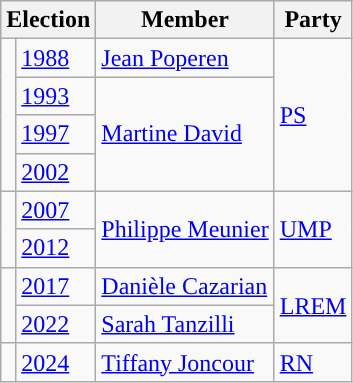<table class="wikitable">
<tr>
<th colspan=2>Election</th>
<th>Member</th>
<th>Party</th>
</tr>
<tr>
<td rowspan="4" style="background-color: "></td>
<td><a href='#'>1988</a></td>
<td><a href='#'>Jean Poperen</a></td>
<td rowspan="4"><a href='#'>PS</a></td>
</tr>
<tr>
<td><a href='#'>1993</a></td>
<td rowspan="3"><a href='#'>Martine David</a></td>
</tr>
<tr>
<td><a href='#'>1997</a></td>
</tr>
<tr>
<td><a href='#'>2002</a></td>
</tr>
<tr>
<td rowspan="2" style="background-color: "></td>
<td><a href='#'>2007</a></td>
<td rowspan="2"><a href='#'>Philippe Meunier</a></td>
<td rowspan="2"><a href='#'>UMP</a></td>
</tr>
<tr>
<td><a href='#'>2012</a></td>
</tr>
<tr>
<td rowspan="2" style="background-color: "></td>
<td><a href='#'>2017</a></td>
<td><a href='#'>Danièle Cazarian</a></td>
<td rowspan="2"><a href='#'>LREM</a></td>
</tr>
<tr>
<td><a href='#'>2022</a></td>
<td><a href='#'>Sarah Tanzilli</a></td>
</tr>
<tr>
<td style="background-color: "></td>
<td><a href='#'>2024</a></td>
<td><a href='#'>Tiffany Joncour</a></td>
<td><a href='#'>RN</a></td>
</tr>
</table>
